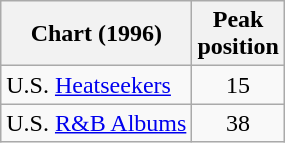<table class="wikitable">
<tr>
<th align="left">Chart (1996)</th>
<th align="center">Peak<br>position</th>
</tr>
<tr>
<td align="left">U.S. <a href='#'>Heatseekers</a></td>
<td align="center">15</td>
</tr>
<tr>
<td align="left">U.S. <a href='#'>R&B Albums</a></td>
<td align="center">38</td>
</tr>
</table>
